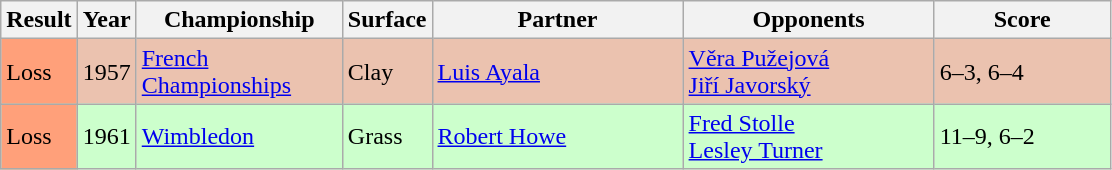<table class="sortable wikitable">
<tr>
<th>Result</th>
<th style="width:30px">Year</th>
<th style="width:130px">Championship</th>
<th style="width:40px">Surface</th>
<th style="width:160px">Partner</th>
<th style="width:160px">Opponents</th>
<th style="width:110px" class="unsortable">Score</th>
</tr>
<tr style="background:#ebc2af;">
<td style="background:#ffa07a;">Loss</td>
<td>1957</td>
<td><a href='#'>French Championships</a></td>
<td>Clay</td>
<td> <a href='#'>Luis Ayala</a></td>
<td> <a href='#'>Věra Pužejová</a><br> <a href='#'>Jiří Javorský</a></td>
<td>6–3, 6–4</td>
</tr>
<tr style="background:#cfc;">
<td style="background:#ffa07a;">Loss</td>
<td>1961</td>
<td><a href='#'>Wimbledon</a></td>
<td>Grass</td>
<td> <a href='#'>Robert Howe</a></td>
<td> <a href='#'>Fred Stolle</a> <br>  <a href='#'>Lesley Turner</a></td>
<td>11–9, 6–2</td>
</tr>
</table>
